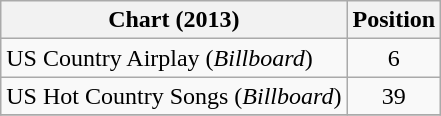<table class="wikitable sortable">
<tr>
<th scope="col">Chart (2013)</th>
<th scope="col">Position</th>
</tr>
<tr>
<td>US Country Airplay (<em>Billboard</em>)</td>
<td align="center">6</td>
</tr>
<tr>
<td>US Hot Country Songs (<em>Billboard</em>)</td>
<td align="center">39</td>
</tr>
<tr>
</tr>
</table>
